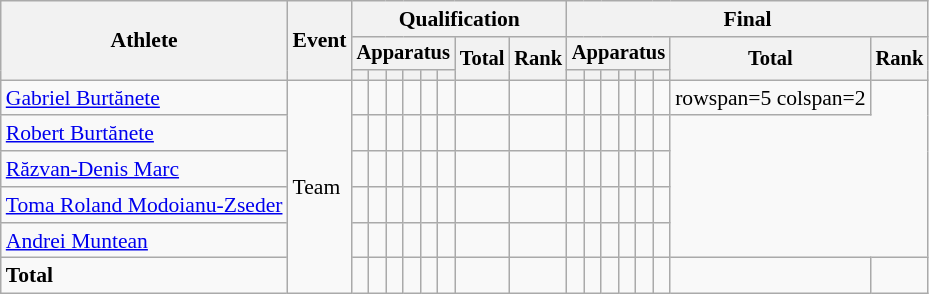<table class="wikitable" style="font-size:90%">
<tr>
<th rowspan=3>Athlete</th>
<th rowspan=3>Event</th>
<th colspan =8>Qualification</th>
<th colspan =8>Final</th>
</tr>
<tr style="font-size:95%">
<th colspan=6>Apparatus</th>
<th rowspan=2>Total</th>
<th rowspan=2>Rank</th>
<th colspan=6>Apparatus</th>
<th rowspan=2>Total</th>
<th rowspan=2>Rank</th>
</tr>
<tr style="font-size:95%">
<th></th>
<th></th>
<th></th>
<th></th>
<th></th>
<th></th>
<th></th>
<th></th>
<th></th>
<th></th>
<th></th>
<th></th>
</tr>
<tr align=center>
<td align=left><a href='#'>Gabriel Burtănete</a></td>
<td align=left rowspan=6>Team</td>
<td></td>
<td></td>
<td></td>
<td></td>
<td></td>
<td></td>
<td></td>
<td></td>
<td></td>
<td></td>
<td></td>
<td></td>
<td></td>
<td></td>
<td>rowspan=5 colspan=2</td>
</tr>
<tr align=center>
<td align=left><a href='#'>Robert Burtănete</a></td>
<td></td>
<td></td>
<td></td>
<td></td>
<td></td>
<td></td>
<td></td>
<td></td>
<td></td>
<td></td>
<td></td>
<td></td>
<td></td>
<td></td>
</tr>
<tr align=center>
<td align=left><a href='#'>Răzvan-Denis Marc</a></td>
<td></td>
<td></td>
<td></td>
<td></td>
<td></td>
<td></td>
<td></td>
<td></td>
<td></td>
<td></td>
<td></td>
<td></td>
<td></td>
<td></td>
</tr>
<tr align=center>
<td align=left><a href='#'>Toma Roland Modoianu-Zseder</a></td>
<td></td>
<td></td>
<td></td>
<td></td>
<td></td>
<td></td>
<td></td>
<td></td>
<td></td>
<td></td>
<td></td>
<td></td>
<td></td>
<td></td>
</tr>
<tr align=center>
<td align=left><a href='#'>Andrei Muntean</a></td>
<td></td>
<td></td>
<td></td>
<td></td>
<td></td>
<td></td>
<td></td>
<td></td>
<td></td>
<td></td>
<td></td>
<td></td>
<td></td>
<td></td>
</tr>
<tr align=center>
<td align=left><strong>Total</strong></td>
<td></td>
<td></td>
<td></td>
<td></td>
<td></td>
<td></td>
<td></td>
<td></td>
<td></td>
<td></td>
<td></td>
<td></td>
<td></td>
<td></td>
<td></td>
<td></td>
</tr>
</table>
